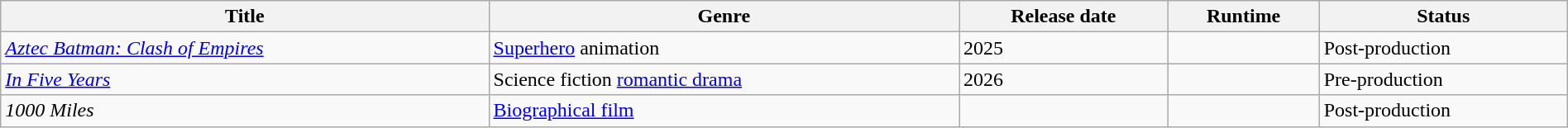<table class="wikitable sortable" style="width:100%;">
<tr>
<th>Title</th>
<th>Genre</th>
<th>Release date</th>
<th>Runtime</th>
<th>Status</th>
</tr>
<tr>
<td><em><a href='#'>Aztec Batman: Clash of Empires</a></em></td>
<td><a href='#'>Superhero</a> animation</td>
<td>2025</td>
<td></td>
<td>Post-production</td>
</tr>
<tr>
<td><em><a href='#'>In Five Years</a></em></td>
<td>Science fiction <a href='#'>romantic drama</a></td>
<td>2026</td>
<td></td>
<td>Pre-production</td>
</tr>
<tr>
<td><em>1000 Miles</em></td>
<td><a href='#'>Biographical film</a></td>
<td></td>
<td></td>
<td>Post-production</td>
</tr>
</table>
